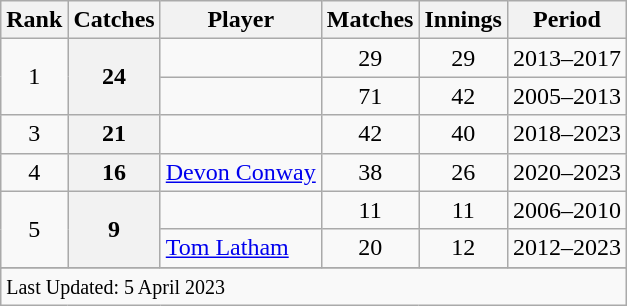<table class="wikitable plainrowheaders sortable">
<tr>
<th scope=col>Rank</th>
<th scope=col>Catches</th>
<th scope=col>Player</th>
<th scope=col>Matches</th>
<th scope=col>Innings</th>
<th scope=col>Period</th>
</tr>
<tr>
<td align=center rowspan=2>1</td>
<th scope=row style=text-align:center; rowspan=2>24</th>
<td></td>
<td align=center>29</td>
<td align=center>29</td>
<td>2013–2017</td>
</tr>
<tr>
<td></td>
<td align=center>71</td>
<td align=center>42</td>
<td>2005–2013</td>
</tr>
<tr>
<td align=center>3</td>
<th scope=row style=text-align:center;>21</th>
<td></td>
<td align=center>42</td>
<td align=center>40</td>
<td>2018–2023</td>
</tr>
<tr>
<td align=center>4</td>
<th scope=row style=text-align:center;>16</th>
<td><a href='#'>Devon Conway</a></td>
<td align=center>38</td>
<td align=center>26</td>
<td>2020–2023</td>
</tr>
<tr>
<td align=center rowspan=2>5</td>
<th scope=row style=text-align:center; rowspan=2>9</th>
<td></td>
<td align=center>11</td>
<td align=center>11</td>
<td>2006–2010</td>
</tr>
<tr>
<td><a href='#'>Tom Latham</a></td>
<td align=center>20</td>
<td align=center>12</td>
<td>2012–2023</td>
</tr>
<tr>
</tr>
<tr class=sortbottom>
<td colspan=6><small>Last Updated: 5 April 2023</small></td>
</tr>
</table>
